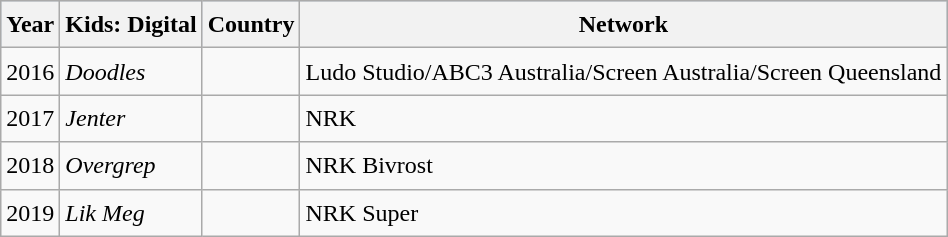<table class="wikitable" style="font-size:1.00em; line-height:1.5em;">
<tr style="background:#b0c4de; text-align:center;">
<th>Year</th>
<th>Kids: Digital</th>
<th>Country</th>
<th>Network</th>
</tr>
<tr>
<td>2016</td>
<td><em>Doodles</em></td>
<td></td>
<td>Ludo Studio/ABC3 Australia/Screen Australia/Screen Queensland</td>
</tr>
<tr>
<td>2017</td>
<td><em>Jenter</em></td>
<td></td>
<td>NRK</td>
</tr>
<tr>
<td>2018</td>
<td><em>Overgrep</em></td>
<td></td>
<td>NRK Bivrost</td>
</tr>
<tr>
<td>2019</td>
<td><em>Lik Meg</em></td>
<td></td>
<td>NRK Super</td>
</tr>
</table>
